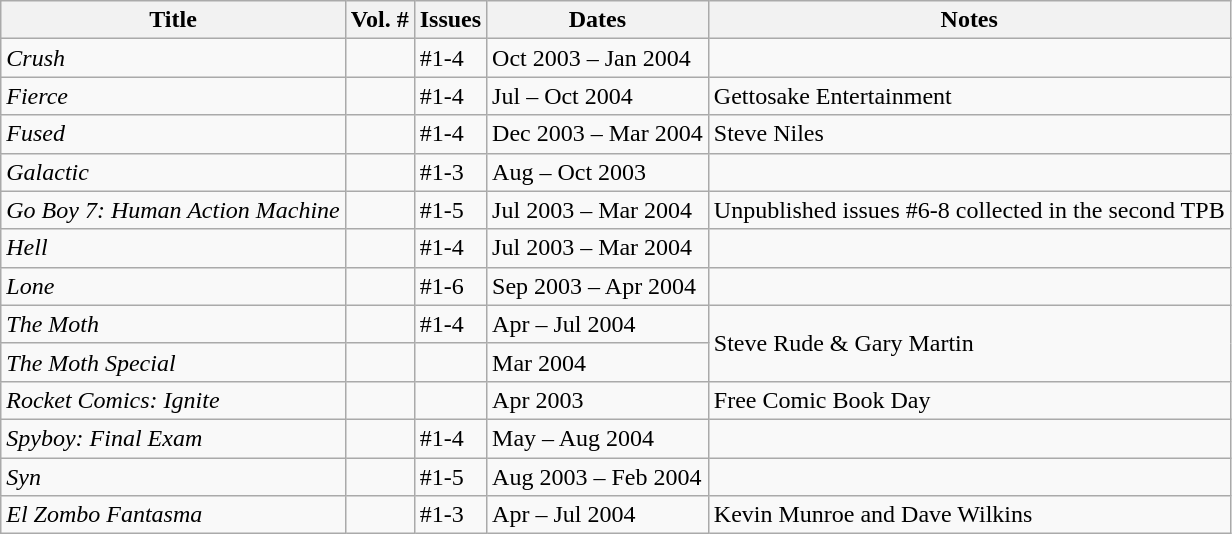<table class="wikitable">
<tr>
<th>Title</th>
<th>Vol. #</th>
<th>Issues</th>
<th>Dates</th>
<th>Notes</th>
</tr>
<tr>
<td><em>Crush</em></td>
<td></td>
<td>#1-4</td>
<td>Oct 2003 – Jan 2004</td>
<td></td>
</tr>
<tr>
<td><em>Fierce</em></td>
<td></td>
<td>#1-4</td>
<td>Jul – Oct 2004</td>
<td>Gettosake Entertainment</td>
</tr>
<tr>
<td><em>Fused</em></td>
<td></td>
<td>#1-4</td>
<td>Dec 2003 – Mar 2004</td>
<td>Steve Niles</td>
</tr>
<tr>
<td><em>Galactic</em></td>
<td></td>
<td>#1-3</td>
<td>Aug – Oct 2003</td>
<td></td>
</tr>
<tr>
<td><em>Go Boy 7: Human Action Machine</em></td>
<td></td>
<td>#1-5</td>
<td>Jul 2003 – Mar 2004</td>
<td>Unpublished issues #6-8 collected in the second TPB</td>
</tr>
<tr>
<td><em>Hell</em></td>
<td></td>
<td>#1-4</td>
<td>Jul 2003 – Mar 2004</td>
<td></td>
</tr>
<tr>
<td><em>Lone</em></td>
<td></td>
<td>#1-6</td>
<td>Sep 2003 – Apr 2004</td>
<td></td>
</tr>
<tr>
<td><em>The Moth</em></td>
<td></td>
<td>#1-4</td>
<td>Apr – Jul 2004</td>
<td rowspan="2">Steve Rude & Gary Martin</td>
</tr>
<tr>
<td><em>The Moth Special</em></td>
<td></td>
<td></td>
<td>Mar 2004</td>
</tr>
<tr>
<td><em>Rocket Comics: Ignite</em></td>
<td></td>
<td></td>
<td>Apr 2003</td>
<td>Free Comic Book Day</td>
</tr>
<tr>
<td><em>Spyboy: Final Exam</em></td>
<td></td>
<td>#1-4</td>
<td>May – Aug 2004</td>
<td></td>
</tr>
<tr>
<td><em>Syn</em></td>
<td></td>
<td>#1-5</td>
<td>Aug 2003 – Feb 2004</td>
<td></td>
</tr>
<tr>
<td><em>El Zombo Fantasma</em></td>
<td></td>
<td>#1-3</td>
<td>Apr – Jul 2004</td>
<td>Kevin Munroe and Dave Wilkins</td>
</tr>
</table>
